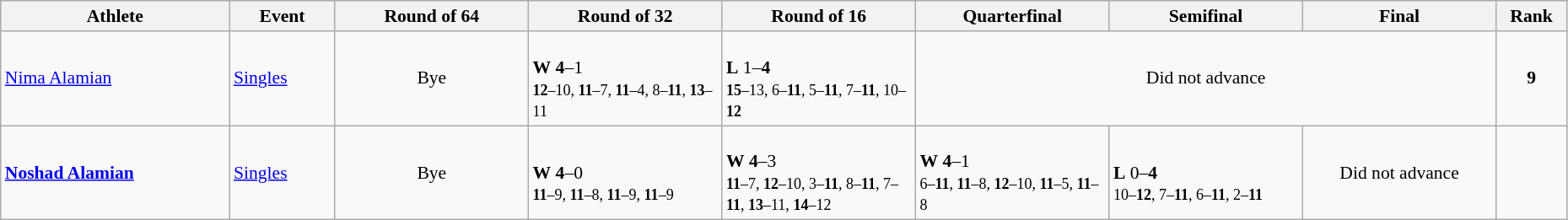<table class="wikitable" width="98%" style="text-align:left; font-size:90%">
<tr>
<th width="13%">Athlete</th>
<th width="6%">Event</th>
<th width="11%">Round of 64</th>
<th width="11%">Round of 32</th>
<th width="11%">Round of 16</th>
<th width="11%">Quarterfinal</th>
<th width="11%">Semifinal</th>
<th width="11%">Final</th>
<th width="4%">Rank</th>
</tr>
<tr>
<td><a href='#'>Nima Alamian</a></td>
<td><a href='#'>Singles</a></td>
<td align="center">Bye</td>
<td><br><strong>W</strong> <strong>4</strong>–1<br><small><strong>12</strong>–10, <strong>11</strong>–7, <strong>11</strong>–4, 8–<strong>11</strong>, <strong>13</strong>–11</small></td>
<td><br><strong>L</strong> 1–<strong>4</strong><br><small><strong>15</strong>–13, 6–<strong>11</strong>, 5–<strong>11</strong>, 7–<strong>11</strong>, 10–<strong>12</strong></small></td>
<td colspan=3 align=center>Did not advance</td>
<td align="center"><strong>9</strong></td>
</tr>
<tr>
<td><strong><a href='#'>Noshad Alamian</a></strong></td>
<td><a href='#'>Singles</a></td>
<td align="center">Bye</td>
<td><br><strong>W</strong> <strong>4</strong>–0<br><small><strong>11</strong>–9, <strong>11</strong>–8, <strong>11</strong>–9, <strong>11</strong>–9</small></td>
<td><br><strong>W</strong> <strong>4</strong>–3<br><small><strong>11</strong>–7, <strong>12</strong>–10, 3–<strong>11</strong>, 8–<strong>11</strong>, 7–<strong>11</strong>, <strong>13</strong>–11, <strong>14</strong>–12</small></td>
<td><br><strong>W</strong> <strong>4</strong>–1<br><small>6–<strong>11</strong>, <strong>11</strong>–8, <strong>12</strong>–10, <strong>11</strong>–5, <strong>11</strong>–8</small></td>
<td><br><strong>L</strong> 0–<strong>4</strong><br><small>10–<strong>12</strong>, 7–<strong>11</strong>, 6–<strong>11</strong>, 2–<strong>11</strong></small></td>
<td align=center>Did not advance</td>
<td align="center"></td>
</tr>
</table>
